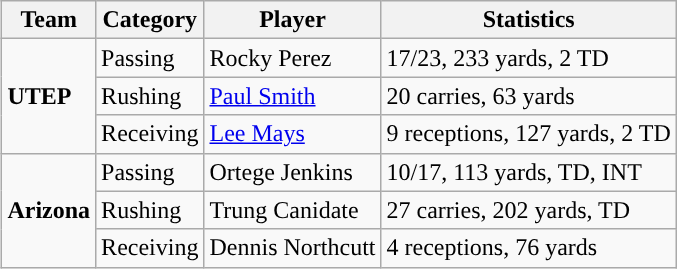<table class="wikitable" style="float: right;">
<tr>
<th>Team</th>
<th>Category</th>
<th>Player</th>
<th>Statistics</th>
</tr>
<tr>
<td rowspan=3><strong>UTEP</strong></td>
<td>Passing</td>
<td>Rocky Perez</td>
<td>17/23, 233 yards, 2 TD</td>
</tr>
<tr>
<td>Rushing</td>
<td><a href='#'>Paul Smith</a></td>
<td>20 carries, 63 yards</td>
</tr>
<tr>
<td>Receiving</td>
<td><a href='#'>Lee Mays</a></td>
<td>9 receptions, 127 yards, 2 TD</td>
</tr>
<tr>
<td rowspan=3><strong>Arizona</strong></td>
<td>Passing</td>
<td>Ortege Jenkins</td>
<td>10/17, 113 yards, TD, INT</td>
</tr>
<tr>
<td>Rushing</td>
<td>Trung Canidate</td>
<td>27 carries, 202 yards, TD</td>
</tr>
<tr>
<td>Receiving</td>
<td>Dennis Northcutt</td>
<td>4 receptions, 76 yards</td>
</tr>
</table>
